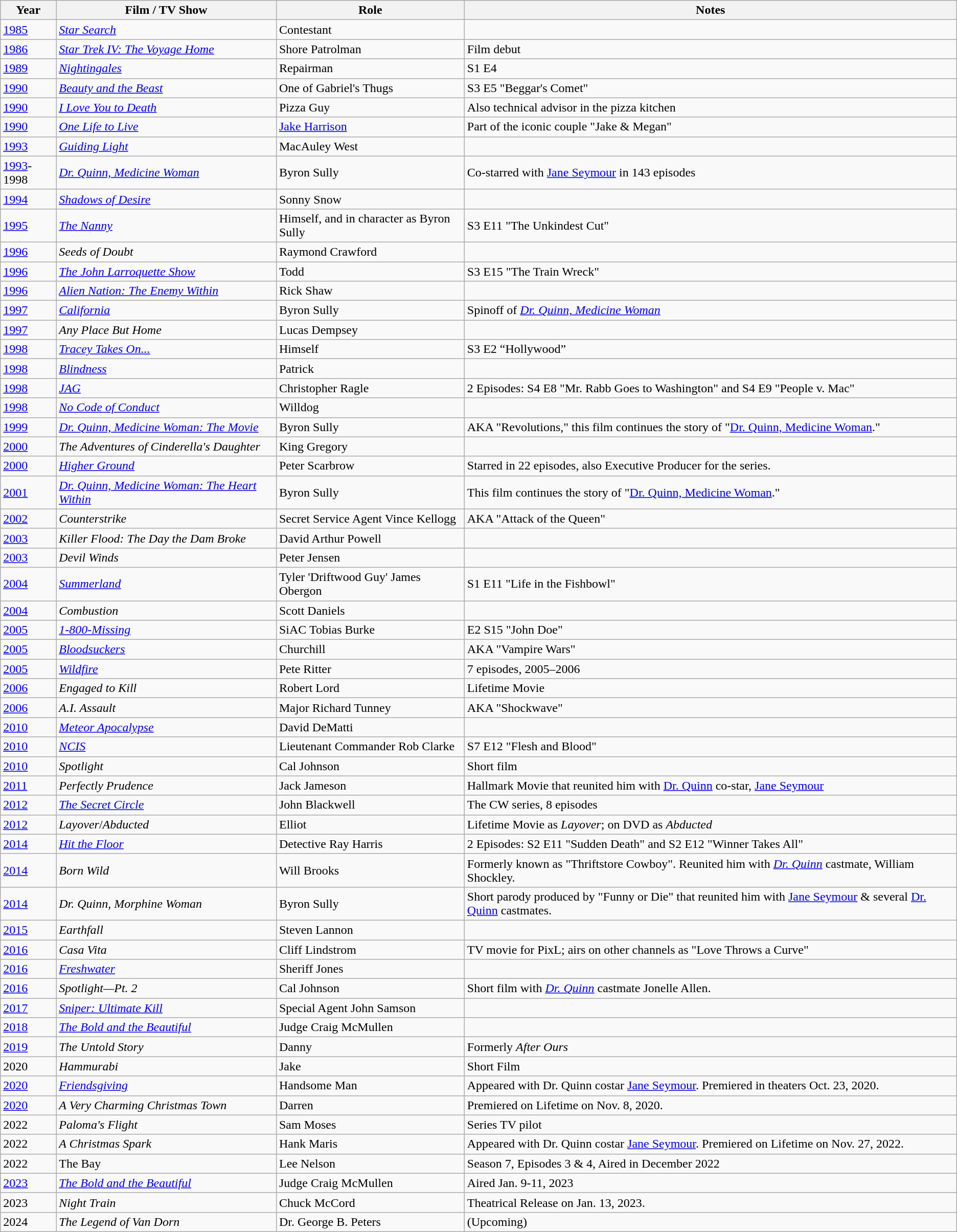<table class="wikitable">
<tr>
<th>Year</th>
<th>Film / TV Show</th>
<th>Role</th>
<th>Notes</th>
</tr>
<tr>
<td><a href='#'>1985</a></td>
<td><em><a href='#'>Star Search</a></em></td>
<td>Contestant</td>
<td></td>
</tr>
<tr>
<td><a href='#'>1986</a></td>
<td><em><a href='#'>Star Trek IV: The Voyage Home</a></em></td>
<td>Shore Patrolman</td>
<td>Film debut</td>
</tr>
<tr>
<td><a href='#'>1989</a></td>
<td><em><a href='#'>Nightingales</a></em></td>
<td>Repairman</td>
<td>S1 E4</td>
</tr>
<tr>
<td><a href='#'>1990</a></td>
<td><em><a href='#'>Beauty and the Beast</a></em></td>
<td>One of  Gabriel's Thugs</td>
<td>S3 E5 "Beggar's Comet"</td>
</tr>
<tr>
<td><a href='#'>1990</a></td>
<td><em><a href='#'>I Love You to Death</a></em></td>
<td>Pizza Guy</td>
<td>Also technical advisor in the pizza kitchen</td>
</tr>
<tr>
<td><a href='#'>1990</a></td>
<td><em><a href='#'>One Life to Live</a></em></td>
<td><a href='#'>Jake Harrison</a></td>
<td>Part of the iconic couple "Jake & Megan"</td>
</tr>
<tr>
<td><a href='#'>1993</a></td>
<td><em><a href='#'>Guiding Light</a></em></td>
<td>MacAuley West</td>
<td></td>
</tr>
<tr>
<td><a href='#'>1993</a>-1998</td>
<td><em><a href='#'>Dr. Quinn, Medicine Woman</a></em></td>
<td>Byron Sully</td>
<td>Co-starred with <a href='#'>Jane Seymour</a> in 143 episodes</td>
</tr>
<tr>
<td><a href='#'>1994</a></td>
<td><em><a href='#'>Shadows of Desire</a></em></td>
<td>Sonny Snow</td>
<td></td>
</tr>
<tr>
<td><a href='#'>1995</a></td>
<td><em><a href='#'>The Nanny</a></em></td>
<td>Himself, and in character as Byron Sully</td>
<td>S3 E11 "The Unkindest Cut"</td>
</tr>
<tr>
<td><a href='#'>1996</a></td>
<td><em>Seeds of Doubt</em></td>
<td>Raymond Crawford</td>
<td></td>
</tr>
<tr>
<td><a href='#'>1996</a></td>
<td><em><a href='#'>The John Larroquette Show</a></em></td>
<td>Todd</td>
<td>S3 E15 "The Train Wreck"</td>
</tr>
<tr>
<td><a href='#'>1996</a></td>
<td><em><a href='#'>Alien Nation: The Enemy Within</a></em></td>
<td>Rick Shaw</td>
<td></td>
</tr>
<tr>
<td><a href='#'>1997</a></td>
<td><em><a href='#'>California</a></em></td>
<td>Byron Sully</td>
<td>Spinoff of <em><a href='#'>Dr. Quinn, Medicine Woman</a></em></td>
</tr>
<tr>
<td><a href='#'>1997</a></td>
<td><em>Any Place But Home</em></td>
<td>Lucas Dempsey</td>
<td></td>
</tr>
<tr>
<td><a href='#'>1998</a></td>
<td><em><a href='#'>Tracey Takes On...</a> </em></td>
<td>Himself</td>
<td>S3 E2 “Hollywood”</td>
</tr>
<tr>
<td><a href='#'>1998</a></td>
<td><em><a href='#'>Blindness</a></em></td>
<td>Patrick</td>
<td></td>
</tr>
<tr>
<td><a href='#'>1998</a></td>
<td><em><a href='#'>JAG</a></em></td>
<td>Christopher Ragle</td>
<td>2 Episodes:  S4 E8 "Mr. Rabb Goes to Washington" and S4 E9 "People v. Mac"</td>
</tr>
<tr>
<td><a href='#'>1998</a></td>
<td><em><a href='#'>No Code of Conduct</a></em></td>
<td>Willdog</td>
<td></td>
</tr>
<tr>
<td><a href='#'>1999</a></td>
<td><em><a href='#'>Dr. Quinn, Medicine Woman: The Movie</a></em></td>
<td>Byron Sully</td>
<td>AKA "Revolutions," this film continues the story of "<a href='#'>Dr. Quinn, Medicine Woman</a>."</td>
</tr>
<tr>
<td><a href='#'>2000</a></td>
<td><em>The Adventures of Cinderella's Daughter</em></td>
<td>King Gregory</td>
<td></td>
</tr>
<tr>
<td><a href='#'>2000</a></td>
<td><em><a href='#'>Higher Ground</a></em></td>
<td>Peter Scarbrow</td>
<td>Starred in 22 episodes, also Executive Producer for the series.</td>
</tr>
<tr>
<td><a href='#'>2001</a></td>
<td><em><a href='#'>Dr. Quinn, Medicine Woman: The Heart Within</a></em></td>
<td>Byron Sully</td>
<td>This film continues the story of "<a href='#'>Dr. Quinn, Medicine Woman</a>."</td>
</tr>
<tr>
<td><a href='#'>2002</a></td>
<td><em>Counterstrike</em></td>
<td>Secret Service Agent Vince Kellogg</td>
<td>AKA "Attack of the Queen"</td>
</tr>
<tr>
<td><a href='#'>2003</a></td>
<td><em>Killer Flood: The Day the Dam Broke</em></td>
<td>David Arthur Powell</td>
<td></td>
</tr>
<tr>
<td><a href='#'>2003</a></td>
<td><em>Devil Winds</em></td>
<td>Peter Jensen</td>
<td></td>
</tr>
<tr>
<td><a href='#'>2004</a></td>
<td><em><a href='#'>Summerland</a></em></td>
<td>Tyler 'Driftwood Guy' James Obergon</td>
<td>S1 E11 "Life in the Fishbowl"</td>
</tr>
<tr>
<td><a href='#'>2004</a></td>
<td><em>Combustion</em></td>
<td>Scott Daniels</td>
<td></td>
</tr>
<tr>
<td><a href='#'>2005</a></td>
<td><em><a href='#'>1-800-Missing</a></em></td>
<td>SiAC Tobias Burke</td>
<td>E2 S15 "John Doe"</td>
</tr>
<tr>
<td><a href='#'>2005</a></td>
<td><em><a href='#'>Bloodsuckers</a></em></td>
<td>Churchill</td>
<td>AKA "Vampire Wars"</td>
</tr>
<tr>
<td><a href='#'>2005</a></td>
<td><em><a href='#'>Wildfire</a></em></td>
<td>Pete Ritter</td>
<td>7 episodes, 2005–2006</td>
</tr>
<tr>
<td><a href='#'>2006</a></td>
<td><em>Engaged to Kill</em></td>
<td>Robert Lord</td>
<td>Lifetime Movie</td>
</tr>
<tr>
<td><a href='#'>2006</a></td>
<td><em>A.I. Assault</em></td>
<td>Major Richard Tunney</td>
<td>AKA "Shockwave"</td>
</tr>
<tr>
<td><a href='#'>2010</a></td>
<td><em><a href='#'>Meteor Apocalypse</a></em></td>
<td>David DeMatti</td>
<td></td>
</tr>
<tr>
<td><a href='#'>2010</a></td>
<td><em><a href='#'>NCIS</a></em></td>
<td>Lieutenant Commander Rob Clarke</td>
<td>S7 E12 "Flesh and Blood"</td>
</tr>
<tr>
<td><a href='#'>2010</a></td>
<td><em>Spotlight</em></td>
<td>Cal Johnson</td>
<td>Short film</td>
</tr>
<tr>
<td><a href='#'>2011</a></td>
<td><em>Perfectly Prudence</em></td>
<td>Jack Jameson</td>
<td>Hallmark Movie that reunited him with <a href='#'>Dr. Quinn</a> co-star, <a href='#'>Jane Seymour</a></td>
</tr>
<tr>
<td><a href='#'>2012</a></td>
<td><em><a href='#'>The Secret Circle</a></em></td>
<td>John Blackwell</td>
<td>The CW series, 8 episodes</td>
</tr>
<tr>
<td><a href='#'>2012</a></td>
<td><em>Layover</em>/<em>Abducted</em></td>
<td>Elliot</td>
<td>Lifetime Movie as <em>Layover</em>; on DVD as <em>Abducted</em></td>
</tr>
<tr>
<td><a href='#'>2014</a></td>
<td><em><a href='#'>Hit the Floor</a></em></td>
<td>Detective Ray Harris</td>
<td>2 Episodes: S2 E11 "Sudden Death" and S2 E12 "Winner Takes All"</td>
</tr>
<tr>
<td><a href='#'>2014</a></td>
<td><em>Born Wild</em></td>
<td>Will Brooks</td>
<td>Formerly known as "Thriftstore Cowboy".  Reunited him with <em><a href='#'>Dr. Quinn</a></em> castmate, William Shockley.</td>
</tr>
<tr>
<td><a href='#'>2014</a></td>
<td><em>Dr. Quinn, Morphine Woman</em></td>
<td>Byron Sully</td>
<td>Short parody produced by "Funny or Die" that reunited him with <a href='#'>Jane Seymour</a> & several <a href='#'>Dr. Quinn</a> castmates.</td>
</tr>
<tr>
<td><a href='#'>2015</a></td>
<td><em>Earthfall</em></td>
<td>Steven Lannon</td>
<td></td>
</tr>
<tr>
<td><a href='#'>2016</a></td>
<td><em>Casa Vita</em></td>
<td>Cliff Lindstrom</td>
<td>TV movie for PixL; airs on other channels as "Love Throws a Curve"</td>
</tr>
<tr>
<td><a href='#'>2016</a></td>
<td><em><a href='#'>Freshwater</a></em></td>
<td>Sheriff Jones</td>
<td></td>
</tr>
<tr>
<td><a href='#'>2016</a></td>
<td><em>Spotlight—Pt. 2</em></td>
<td>Cal Johnson</td>
<td>Short film with <em><a href='#'>Dr. Quinn</a></em> castmate Jonelle Allen.</td>
</tr>
<tr>
<td><a href='#'>2017</a></td>
<td><em><a href='#'>Sniper: Ultimate Kill</a></em></td>
<td>Special Agent John Samson</td>
<td></td>
</tr>
<tr>
<td><a href='#'>2018</a></td>
<td><em><a href='#'>The Bold and the Beautiful</a></em></td>
<td>Judge Craig McMullen</td>
<td></td>
</tr>
<tr>
<td><a href='#'>2019</a></td>
<td><em>The Untold Story</em></td>
<td>Danny</td>
<td>Formerly <em>After Ours</em></td>
</tr>
<tr>
<td>2020</td>
<td><em>Hammurabi</em></td>
<td>Jake</td>
<td>Short Film</td>
</tr>
<tr>
<td><a href='#'>2020</a></td>
<td><em><a href='#'>Friendsgiving</a></em></td>
<td>Handsome Man</td>
<td>Appeared with Dr. Quinn costar <a href='#'>Jane Seymour</a>.  Premiered in theaters Oct. 23, 2020.</td>
</tr>
<tr>
<td><a href='#'>2020</a></td>
<td><em>A Very Charming Christmas Town</em></td>
<td>Darren</td>
<td>Premiered on Lifetime on Nov. 8, 2020.</td>
</tr>
<tr>
<td>2022</td>
<td><em>Paloma's Flight</em></td>
<td>Sam Moses</td>
<td>Series TV pilot</td>
</tr>
<tr>
<td>2022</td>
<td><em>A Christmas Spark</em></td>
<td>Hank Maris</td>
<td>Appeared with Dr. Quinn costar <a href='#'>Jane Seymour</a>. Premiered on Lifetime on Nov. 27, 2022.</td>
</tr>
<tr>
<td>2022</td>
<td>The Bay</td>
<td>Lee Nelson</td>
<td>Season 7, Episodes 3 & 4, Aired in December 2022</td>
</tr>
<tr>
<td><a href='#'>2023</a></td>
<td><em><a href='#'>The Bold and the Beautiful</a></em></td>
<td>Judge Craig McMullen</td>
<td>Aired Jan. 9-11, 2023</td>
</tr>
<tr>
<td>2023</td>
<td><em>Night Train</em></td>
<td>Chuck McCord</td>
<td>Theatrical Release on Jan. 13, 2023.</td>
</tr>
<tr>
<td>2024</td>
<td><em>The Legend of Van Dorn</em></td>
<td>Dr. George B. Peters</td>
<td>(Upcoming)</td>
</tr>
</table>
